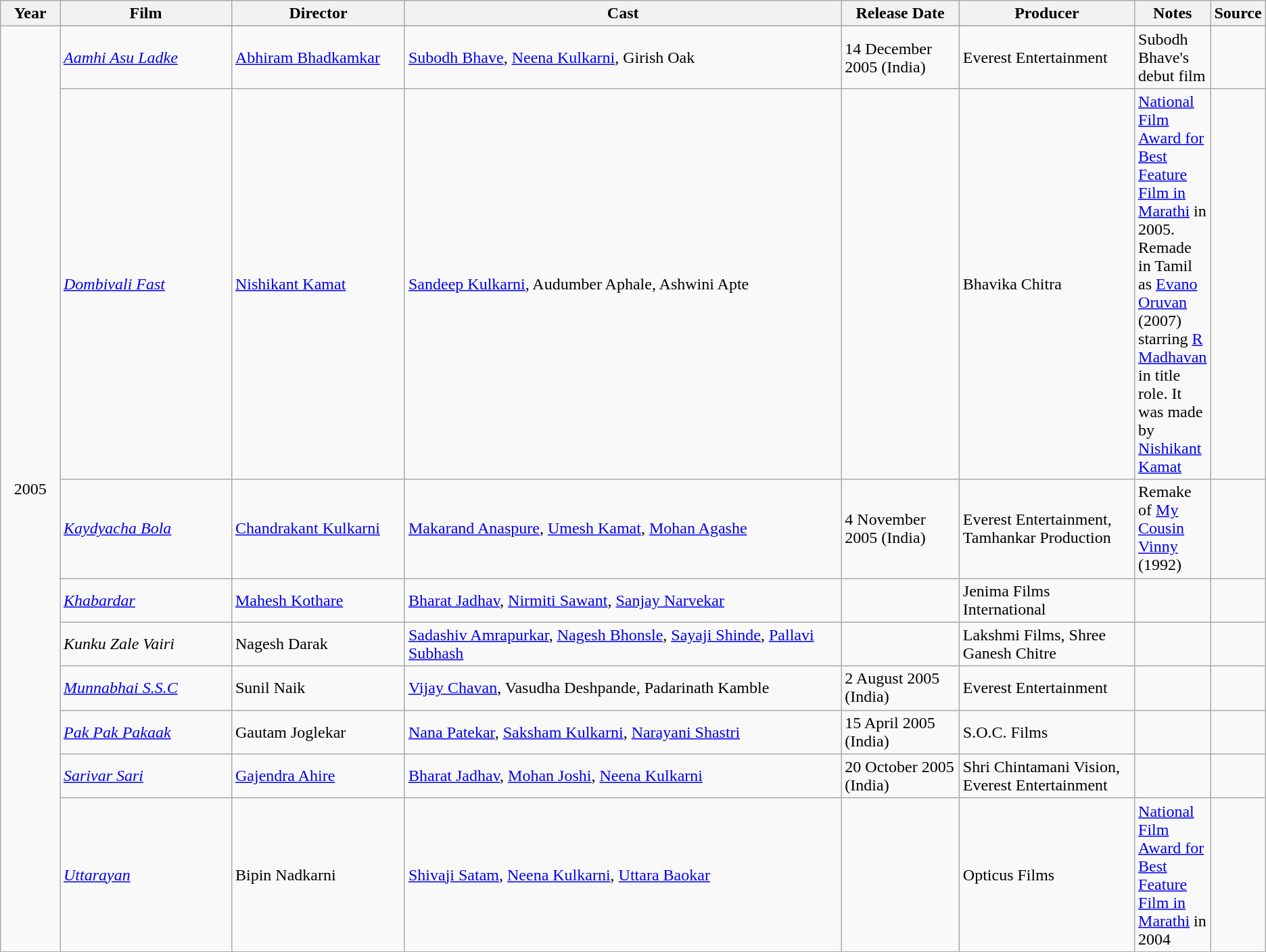<table class ="wikitable sortable collapsible">
<tr>
<th style="width: 05%;">Year</th>
<th style="width: 15%;">Film</th>
<th style="width: 15%;">Director</th>
<th style="width: 40%;" class="unsortable">Cast</th>
<th style="width: 10%;">Release Date</th>
<th style="width: 15%;" class="unsortable">Producer</th>
<th style="width: 15%;" class="unsortable">Notes</th>
<th style="width: 15%;" class="unsortable">Source</th>
</tr>
<tr>
<td rowspan = "10" align="center">2005</td>
</tr>
<tr>
<td><em><a href='#'>Aamhi Asu Ladke</a> </em></td>
<td><a href='#'>Abhiram Bhadkamkar</a></td>
<td><a href='#'>Subodh Bhave</a>, <a href='#'>Neena Kulkarni</a>, Girish Oak</td>
<td>14 December 2005 (India)</td>
<td>Everest Entertainment</td>
<td>Subodh Bhave's debut film</td>
<td></td>
</tr>
<tr>
<td><em> <a href='#'>Dombivali Fast</a></em></td>
<td><a href='#'>Nishikant Kamat</a></td>
<td><a href='#'>Sandeep Kulkarni</a>, Audumber Aphale, Ashwini Apte</td>
<td></td>
<td>Bhavika Chitra</td>
<td><a href='#'>National Film Award for Best Feature Film in Marathi</a> in 2005. Remade in Tamil as <a href='#'>Evano Oruvan</a> (2007) starring <a href='#'>R Madhavan</a> in title role. It was made by <a href='#'>Nishikant Kamat</a></td>
<td></td>
</tr>
<tr>
<td><em> <a href='#'>Kaydyacha Bola</a></em></td>
<td><a href='#'>Chandrakant Kulkarni</a></td>
<td><a href='#'>Makarand Anaspure</a>, <a href='#'>Umesh Kamat</a>, <a href='#'>Mohan Agashe</a></td>
<td>4 November 2005 (India)</td>
<td>Everest Entertainment, Tamhankar Production</td>
<td>Remake of <a href='#'>My Cousin Vinny</a> (1992)</td>
<td></td>
</tr>
<tr>
<td><em> <a href='#'>Khabardar</a></em></td>
<td><a href='#'>Mahesh Kothare</a></td>
<td><a href='#'>Bharat Jadhav</a>, <a href='#'>Nirmiti Sawant</a>, <a href='#'>Sanjay Narvekar</a></td>
<td></td>
<td>Jenima Films International</td>
<td></td>
<td></td>
</tr>
<tr>
<td><em> Kunku Zale Vairi</em></td>
<td>Nagesh Darak</td>
<td><a href='#'>Sadashiv Amrapurkar</a>, <a href='#'>Nagesh Bhonsle</a>, <a href='#'>Sayaji Shinde</a>, <a href='#'>Pallavi Subhash</a></td>
<td></td>
<td>Lakshmi Films, Shree Ganesh Chitre</td>
<td></td>
<td></td>
</tr>
<tr>
<td><em><a href='#'>Munnabhai S.S.C</a> </em></td>
<td>Sunil Naik</td>
<td><a href='#'>Vijay Chavan</a>, Vasudha Deshpande, Padarinath Kamble</td>
<td>2 August 2005 (India)</td>
<td>Everest Entertainment</td>
<td></td>
<td></td>
</tr>
<tr>
<td><em><a href='#'>Pak Pak Pakaak</a> </em></td>
<td>Gautam Joglekar</td>
<td><a href='#'>Nana Patekar</a>, <a href='#'>Saksham Kulkarni</a>, <a href='#'>Narayani Shastri</a></td>
<td>15 April 2005 (India)</td>
<td>S.O.C. Films</td>
<td></td>
<td></td>
</tr>
<tr>
<td><em><a href='#'>Sarivar Sari</a> </em></td>
<td><a href='#'>Gajendra Ahire</a></td>
<td><a href='#'>Bharat Jadhav</a>, <a href='#'>Mohan Joshi</a>, <a href='#'>Neena Kulkarni</a></td>
<td>20 October 2005 (India)</td>
<td>Shri Chintamani Vision, Everest Entertainment</td>
<td></td>
<td></td>
</tr>
<tr>
<td><em><a href='#'>Uttarayan</a></em></td>
<td>Bipin Nadkarni</td>
<td><a href='#'>Shivaji Satam</a>, <a href='#'>Neena Kulkarni</a>, <a href='#'>Uttara Baokar</a></td>
<td></td>
<td>Opticus Films</td>
<td><a href='#'>National Film Award for Best Feature Film in Marathi</a> in 2004</td>
<td></td>
</tr>
</table>
